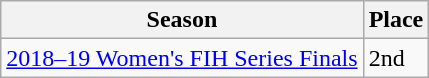<table class="wikitable collapsible">
<tr>
<th>Season</th>
<th>Place</th>
</tr>
<tr>
<td><a href='#'>2018–19 Women's FIH Series Finals</a></td>
<td>2nd</td>
</tr>
</table>
